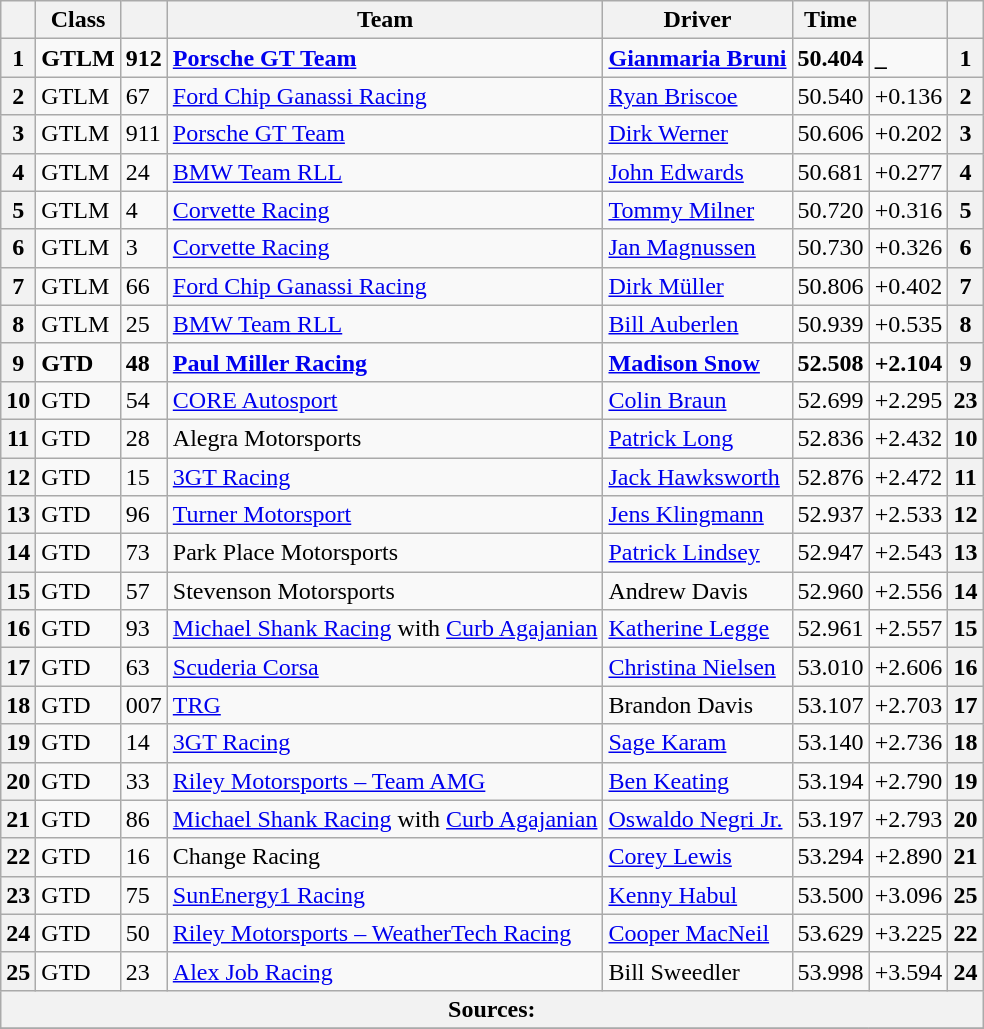<table class="wikitable">
<tr>
<th scope="col"></th>
<th scope="col">Class</th>
<th scope="col"></th>
<th scope="col">Team</th>
<th scope="col">Driver</th>
<th scope="col">Time</th>
<th scope="col"></th>
<th scope="col"></th>
</tr>
<tr style="font-weight:bold">
<th>1</th>
<td>GTLM</td>
<td>912</td>
<td> <a href='#'>Porsche GT Team</a></td>
<td> <a href='#'>Gianmaria Bruni</a></td>
<td>50.404</td>
<td>_</td>
<th>1</th>
</tr>
<tr>
<th>2</th>
<td>GTLM</td>
<td>67</td>
<td> <a href='#'>Ford Chip Ganassi Racing</a></td>
<td> <a href='#'>Ryan Briscoe</a></td>
<td>50.540</td>
<td>+0.136</td>
<th>2</th>
</tr>
<tr>
<th>3</th>
<td>GTLM</td>
<td>911</td>
<td> <a href='#'>Porsche GT Team</a></td>
<td> <a href='#'>Dirk Werner</a></td>
<td>50.606</td>
<td>+0.202</td>
<th>3</th>
</tr>
<tr>
<th>4</th>
<td>GTLM</td>
<td>24</td>
<td> <a href='#'>BMW Team RLL</a></td>
<td> <a href='#'>John Edwards</a></td>
<td>50.681</td>
<td>+0.277</td>
<th>4</th>
</tr>
<tr>
<th>5</th>
<td>GTLM</td>
<td>4</td>
<td> <a href='#'>Corvette Racing</a></td>
<td> <a href='#'>Tommy Milner</a></td>
<td>50.720</td>
<td>+0.316</td>
<th>5</th>
</tr>
<tr>
<th>6</th>
<td>GTLM</td>
<td>3</td>
<td> <a href='#'>Corvette Racing</a></td>
<td> <a href='#'>Jan Magnussen</a></td>
<td>50.730</td>
<td>+0.326</td>
<th>6</th>
</tr>
<tr>
<th>7</th>
<td>GTLM</td>
<td>66</td>
<td> <a href='#'>Ford Chip Ganassi Racing</a></td>
<td> <a href='#'>Dirk Müller</a></td>
<td>50.806</td>
<td>+0.402</td>
<th>7</th>
</tr>
<tr>
<th>8</th>
<td>GTLM</td>
<td>25</td>
<td> <a href='#'>BMW Team RLL</a></td>
<td> <a href='#'>Bill Auberlen</a></td>
<td>50.939</td>
<td>+0.535</td>
<th>8</th>
</tr>
<tr style="font-weight:bold">
<th>9</th>
<td>GTD</td>
<td>48</td>
<td> <a href='#'>Paul Miller Racing</a></td>
<td> <a href='#'>Madison Snow</a></td>
<td>52.508</td>
<td>+2.104</td>
<th>9</th>
</tr>
<tr>
<th>10</th>
<td>GTD</td>
<td>54</td>
<td> <a href='#'>CORE Autosport</a></td>
<td> <a href='#'>Colin Braun</a></td>
<td>52.699</td>
<td>+2.295</td>
<th>23</th>
</tr>
<tr>
<th>11</th>
<td>GTD</td>
<td>28</td>
<td> Alegra Motorsports</td>
<td> <a href='#'>Patrick Long</a></td>
<td>52.836</td>
<td>+2.432</td>
<th>10</th>
</tr>
<tr>
<th>12</th>
<td>GTD</td>
<td>15</td>
<td> <a href='#'>3GT Racing</a></td>
<td> <a href='#'>Jack Hawksworth</a></td>
<td>52.876</td>
<td>+2.472</td>
<th>11</th>
</tr>
<tr>
<th>13</th>
<td>GTD</td>
<td>96</td>
<td> <a href='#'>Turner Motorsport</a></td>
<td> <a href='#'>Jens Klingmann</a></td>
<td>52.937</td>
<td>+2.533</td>
<th>12</th>
</tr>
<tr>
<th>14</th>
<td>GTD</td>
<td>73</td>
<td> Park Place Motorsports</td>
<td> <a href='#'>Patrick Lindsey</a></td>
<td>52.947</td>
<td>+2.543</td>
<th>13</th>
</tr>
<tr>
<th>15</th>
<td>GTD</td>
<td>57</td>
<td> Stevenson Motorsports</td>
<td> Andrew Davis</td>
<td>52.960</td>
<td>+2.556</td>
<th>14</th>
</tr>
<tr>
<th>16</th>
<td>GTD</td>
<td>93</td>
<td> <a href='#'>Michael Shank Racing</a> with <a href='#'>Curb Agajanian</a></td>
<td> <a href='#'>Katherine Legge</a></td>
<td>52.961</td>
<td>+2.557</td>
<th>15</th>
</tr>
<tr>
<th>17</th>
<td>GTD</td>
<td>63</td>
<td> <a href='#'>Scuderia Corsa</a></td>
<td> <a href='#'>Christina Nielsen</a></td>
<td>53.010</td>
<td>+2.606</td>
<th>16</th>
</tr>
<tr>
<th>18</th>
<td>GTD</td>
<td>007</td>
<td> <a href='#'>TRG</a></td>
<td> Brandon Davis</td>
<td>53.107</td>
<td>+2.703</td>
<th>17</th>
</tr>
<tr>
<th>19</th>
<td>GTD</td>
<td>14</td>
<td> <a href='#'>3GT Racing</a></td>
<td> <a href='#'>Sage Karam</a></td>
<td>53.140</td>
<td>+2.736</td>
<th>18</th>
</tr>
<tr>
<th>20</th>
<td>GTD</td>
<td>33</td>
<td> <a href='#'>Riley Motorsports – Team AMG</a></td>
<td> <a href='#'>Ben Keating</a></td>
<td>53.194</td>
<td>+2.790</td>
<th>19</th>
</tr>
<tr>
<th>21</th>
<td>GTD</td>
<td>86</td>
<td> <a href='#'>Michael Shank Racing</a> with <a href='#'>Curb Agajanian</a></td>
<td> <a href='#'>Oswaldo Negri Jr.</a></td>
<td>53.197</td>
<td>+2.793</td>
<th>20</th>
</tr>
<tr>
<th>22</th>
<td>GTD</td>
<td>16</td>
<td> Change Racing</td>
<td> <a href='#'>Corey Lewis</a></td>
<td>53.294</td>
<td>+2.890</td>
<th>21</th>
</tr>
<tr>
<th>23</th>
<td>GTD</td>
<td>75</td>
<td> <a href='#'>SunEnergy1 Racing</a></td>
<td> <a href='#'>Kenny Habul</a></td>
<td>53.500</td>
<td>+3.096</td>
<th>25</th>
</tr>
<tr>
<th>24</th>
<td>GTD</td>
<td>50</td>
<td> <a href='#'>Riley Motorsports – WeatherTech Racing</a></td>
<td> <a href='#'>Cooper MacNeil</a></td>
<td>53.629</td>
<td>+3.225</td>
<th>22</th>
</tr>
<tr>
<th>25</th>
<td>GTD</td>
<td>23</td>
<td> <a href='#'>Alex Job Racing</a></td>
<td> Bill Sweedler</td>
<td>53.998</td>
<td>+3.594</td>
<th>24</th>
</tr>
<tr>
<th colspan="8">Sources:</th>
</tr>
<tr>
</tr>
</table>
